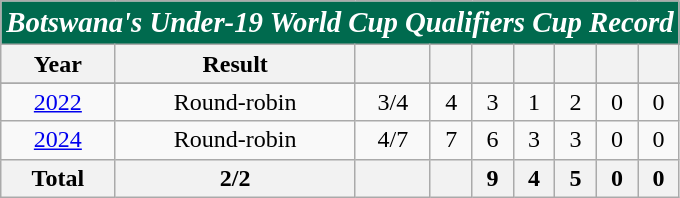<table class="wikitable" style="text-align:center">
<tr>
<th style="color:white; background:#006A4E;" colspan=9><strong><big><em>Botswana's  Under-19 World Cup Qualifiers Cup Record</em></big></strong></th>
</tr>
<tr>
<th>Year</th>
<th>Result</th>
<th></th>
<th></th>
<th></th>
<th></th>
<th></th>
<th></th>
<th></th>
</tr>
<tr bgcolor=pink>
</tr>
<tr>
<td> <a href='#'>2022</a></td>
<td>Round-robin</td>
<td>3/4</td>
<td>4</td>
<td>3</td>
<td>1</td>
<td>2</td>
<td>0</td>
<td>0</td>
</tr>
<tr>
<td> <a href='#'>2024</a></td>
<td>Round-robin</td>
<td>4/7</td>
<td>7</td>
<td>6</td>
<td>3</td>
<td>3</td>
<td>0</td>
<td>0</td>
</tr>
<tr>
<th>Total</th>
<th>2/2</th>
<th></th>
<th></th>
<th>9</th>
<th>4</th>
<th>5</th>
<th>0</th>
<th>0</th>
</tr>
</table>
